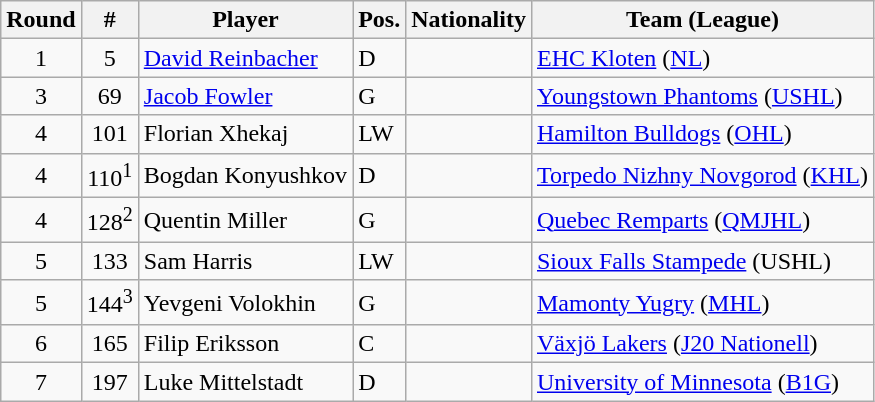<table class="wikitable">
<tr>
<th>Round</th>
<th>#</th>
<th>Player</th>
<th>Pos.</th>
<th>Nationality</th>
<th>Team (League)</th>
</tr>
<tr>
<td style="text-align:center;">1</td>
<td style="text-align:center;">5</td>
<td><a href='#'>David Reinbacher</a></td>
<td>D</td>
<td></td>
<td><a href='#'>EHC Kloten</a> (<a href='#'>NL</a>)</td>
</tr>
<tr>
<td style="text-align:center;">3</td>
<td style="text-align:center;">69</td>
<td><a href='#'>Jacob Fowler</a></td>
<td>G</td>
<td></td>
<td><a href='#'>Youngstown Phantoms</a> (<a href='#'>USHL</a>)</td>
</tr>
<tr>
<td style="text-align:center;">4</td>
<td style="text-align:center;">101</td>
<td>Florian Xhekaj</td>
<td>LW</td>
<td></td>
<td><a href='#'>Hamilton Bulldogs</a> (<a href='#'>OHL</a>)</td>
</tr>
<tr>
<td style="text-align:center;">4</td>
<td style="text-align:center;">110<sup>1</sup></td>
<td>Bogdan Konyushkov</td>
<td>D</td>
<td></td>
<td><a href='#'>Torpedo Nizhny Novgorod</a> (<a href='#'>KHL</a>)</td>
</tr>
<tr>
<td style="text-align:center;">4</td>
<td style="text-align:center;">128<sup>2</sup></td>
<td>Quentin Miller</td>
<td>G</td>
<td></td>
<td><a href='#'>Quebec Remparts</a> (<a href='#'>QMJHL</a>)</td>
</tr>
<tr>
<td style="text-align:center;">5</td>
<td style="text-align:center;">133</td>
<td>Sam Harris</td>
<td>LW</td>
<td></td>
<td><a href='#'>Sioux Falls Stampede</a> (USHL)</td>
</tr>
<tr>
<td style="text-align:center;">5</td>
<td style="text-align:center;">144<sup>3</sup></td>
<td>Yevgeni Volokhin</td>
<td>G</td>
<td></td>
<td><a href='#'>Mamonty Yugry</a> (<a href='#'>MHL</a>)</td>
</tr>
<tr>
<td style="text-align:center;">6</td>
<td style="text-align:center;">165</td>
<td>Filip Eriksson</td>
<td>C</td>
<td></td>
<td><a href='#'>Växjö Lakers</a> (<a href='#'>J20 Nationell</a>)</td>
</tr>
<tr>
<td style="text-align:center;">7</td>
<td style="text-align:center;">197</td>
<td>Luke Mittelstadt</td>
<td>D</td>
<td></td>
<td><a href='#'>University of Minnesota</a> (<a href='#'>B1G</a>)</td>
</tr>
</table>
